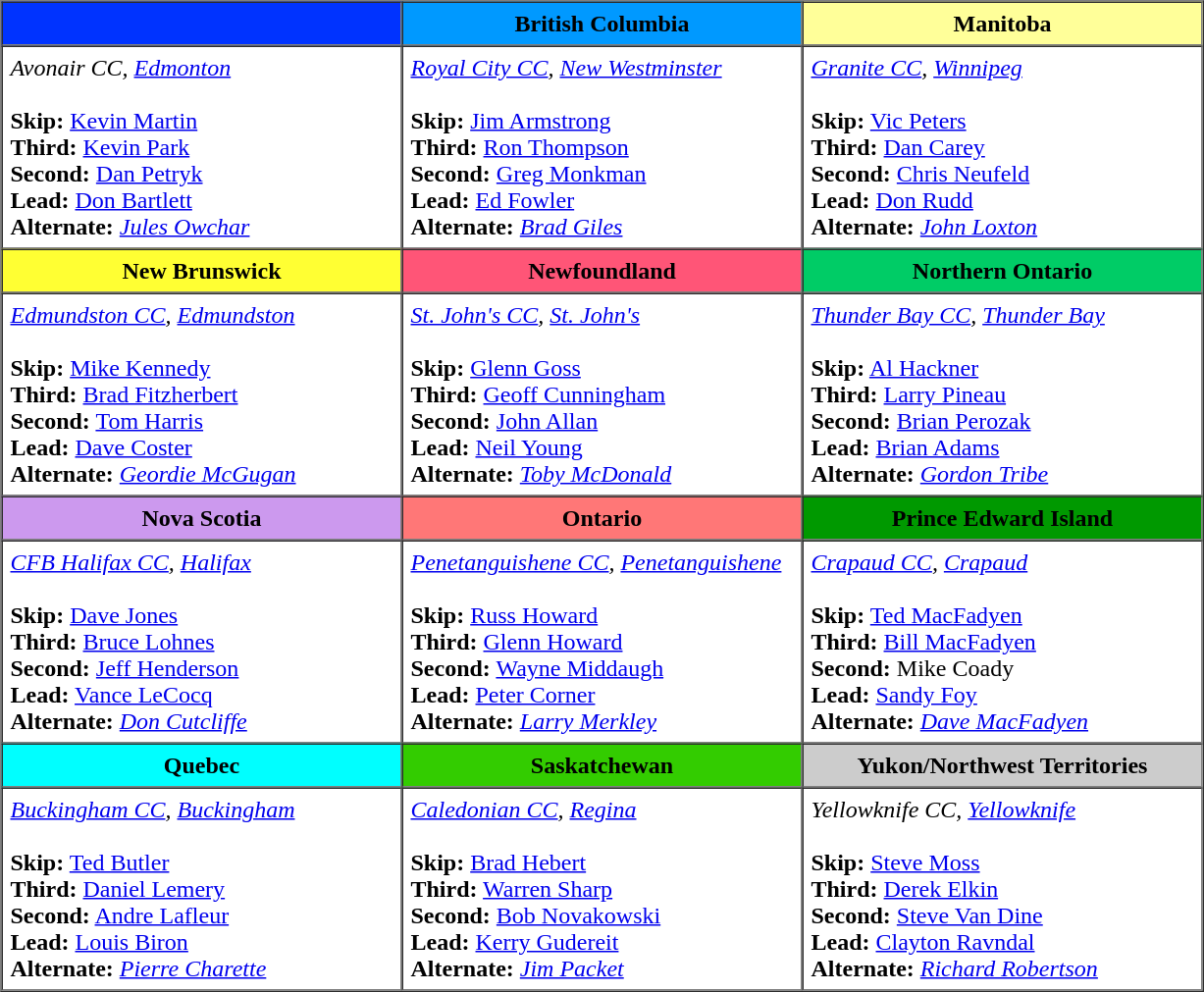<table border=1 cellpadding=5 cellspacing=0>
<tr>
<th style="background:#03f; width:260px;"></th>
<th style="background:#09f; width:260px;">British Columbia</th>
<th style="background:#ff9; width:260px;">Manitoba</th>
</tr>
<tr>
<td><em>Avonair CC, <a href='#'>Edmonton</a></em><br><br><strong>Skip:</strong> <a href='#'>Kevin Martin</a> <br>
<strong>Third:</strong>  <a href='#'>Kevin Park</a> <br>
<strong>Second:</strong> <a href='#'>Dan Petryk</a> <br>
<strong>Lead:</strong> <a href='#'>Don Bartlett</a> <br>
<strong>Alternate:</strong> <em><a href='#'>Jules Owchar</a></em></td>
<td><em><a href='#'>Royal City CC</a>, <a href='#'>New Westminster</a></em><br><br><strong>Skip:</strong> <a href='#'>Jim Armstrong</a> <br>
<strong>Third:</strong> <a href='#'>Ron Thompson</a> <br>
<strong>Second:</strong> <a href='#'>Greg Monkman</a> <br>
<strong>Lead:</strong> <a href='#'>Ed Fowler</a> <br>
<strong>Alternate:</strong> <em><a href='#'>Brad Giles</a></em></td>
<td><em><a href='#'>Granite CC</a>, <a href='#'>Winnipeg</a></em><br><br><strong>Skip:</strong> <a href='#'>Vic Peters</a> <br>
<strong>Third:</strong> <a href='#'>Dan Carey</a> <br>
<strong>Second:</strong> <a href='#'>Chris Neufeld</a> <br>
<strong>Lead:</strong> <a href='#'>Don Rudd</a> <br>
<strong>Alternate:</strong> <em><a href='#'>John Loxton</a></em></td>
</tr>
<tr>
<th style="background:#ff3; width:250px;">New Brunswick</th>
<th style="background:#f57; width:250px;">Newfoundland</th>
<th style="background:#0c6; width:250px;">Northern Ontario</th>
</tr>
<tr>
<td><em><a href='#'>Edmundston CC</a>, <a href='#'>Edmundston</a></em><br><br><strong>Skip:</strong> <a href='#'>Mike Kennedy</a> <br>
<strong>Third:</strong> <a href='#'>Brad Fitzherbert</a> <br>
<strong>Second:</strong> <a href='#'>Tom Harris</a> <br>
<strong>Lead:</strong> <a href='#'>Dave Coster</a> <br>
<strong>Alternate:</strong> <em><a href='#'>Geordie McGugan</a></em></td>
<td><em><a href='#'>St. John's CC</a>, <a href='#'>St. John's</a></em><br><br><strong>Skip:</strong> <a href='#'>Glenn Goss</a> <br>
<strong>Third:</strong> <a href='#'>Geoff Cunningham</a> <br>
<strong>Second:</strong> <a href='#'>John Allan</a> <br>
<strong>Lead:</strong> <a href='#'>Neil Young</a> <br>
<strong>Alternate:</strong> <em><a href='#'>Toby McDonald</a></em></td>
<td><em><a href='#'>Thunder Bay CC</a>, <a href='#'>Thunder Bay</a></em><br><br><strong>Skip:</strong> <a href='#'>Al Hackner</a> <br>
<strong>Third:</strong> <a href='#'>Larry Pineau</a> <br>
<strong>Second:</strong> <a href='#'>Brian Perozak</a> <br>
<strong>Lead:</strong> <a href='#'>Brian Adams</a> <br>
<strong>Alternate:</strong> <em><a href='#'>Gordon Tribe</a></em></td>
</tr>
<tr>
<th style="background:#c9e; width:250px;">Nova Scotia</th>
<th style="background:#f77; width:250px;">Ontario</th>
<th style="background:#090; width:250px;">Prince Edward Island</th>
</tr>
<tr>
<td><em><a href='#'>CFB Halifax CC</a>, <a href='#'>Halifax</a></em><br><br><strong>Skip:</strong> <a href='#'>Dave Jones</a> <br>
<strong>Third:</strong> <a href='#'>Bruce Lohnes</a> <br>
<strong>Second:</strong> <a href='#'>Jeff Henderson</a> <br>
<strong>Lead:</strong> <a href='#'>Vance LeCocq</a> <br>
<strong>Alternate:</strong> <em><a href='#'>Don Cutcliffe</a></em></td>
<td><em><a href='#'>Penetanguishene CC</a>, <a href='#'>Penetanguishene</a></em><br><br><strong>Skip:</strong> <a href='#'>Russ Howard</a> <br>
<strong>Third:</strong> <a href='#'>Glenn Howard</a> <br>
<strong>Second:</strong> <a href='#'>Wayne Middaugh</a> <br>
<strong>Lead:</strong> <a href='#'>Peter Corner</a> <br>
<strong>Alternate:</strong> <em><a href='#'>Larry Merkley</a></em></td>
<td><em><a href='#'>Crapaud CC</a>, <a href='#'>Crapaud</a></em><br><br><strong>Skip:</strong> <a href='#'>Ted MacFadyen</a> <br>
<strong>Third:</strong> <a href='#'>Bill MacFadyen</a> <br>
<strong>Second:</strong> Mike Coady <br>
<strong>Lead:</strong> <a href='#'>Sandy Foy</a> <br>
<strong>Alternate:</strong> <em><a href='#'>Dave MacFadyen</a></em></td>
</tr>
<tr>
<th style="background:#0ff; width:250px;">Quebec</th>
<th style="background:#3c0; width:250px;">Saskatchewan</th>
<th style="background:#ccc; width:250px;">Yukon/Northwest Territories</th>
</tr>
<tr>
<td><em><a href='#'>Buckingham CC</a>, <a href='#'>Buckingham</a></em><br><br><strong>Skip:</strong> <a href='#'>Ted Butler</a> <br>
<strong>Third:</strong> <a href='#'>Daniel Lemery</a> <br>
<strong>Second:</strong> <a href='#'>Andre Lafleur</a> <br>
<strong>Lead:</strong> <a href='#'>Louis Biron</a> <br>
<strong>Alternate:</strong> <em><a href='#'>Pierre Charette</a></em></td>
<td><em><a href='#'>Caledonian CC</a>, <a href='#'>Regina</a></em><br><br><strong>Skip:</strong> <a href='#'>Brad Hebert</a> <br>
<strong>Third:</strong> <a href='#'>Warren Sharp</a> <br>
<strong>Second:</strong> <a href='#'>Bob Novakowski</a> <br>
<strong>Lead:</strong> <a href='#'>Kerry Gudereit</a> <br>
<strong>Alternate:</strong> <em><a href='#'>Jim Packet</a></em></td>
<td><em>Yellowknife CC, <a href='#'>Yellowknife</a></em><br><br><strong>Skip:</strong> <a href='#'>Steve Moss</a> <br>
<strong>Third:</strong> <a href='#'>Derek Elkin</a> <br>
<strong>Second:</strong> <a href='#'>Steve Van Dine</a> <br>
<strong>Lead:</strong> <a href='#'>Clayton Ravndal</a> <br>
<strong>Alternate:</strong> <em><a href='#'>Richard Robertson</a></em></td>
</tr>
</table>
